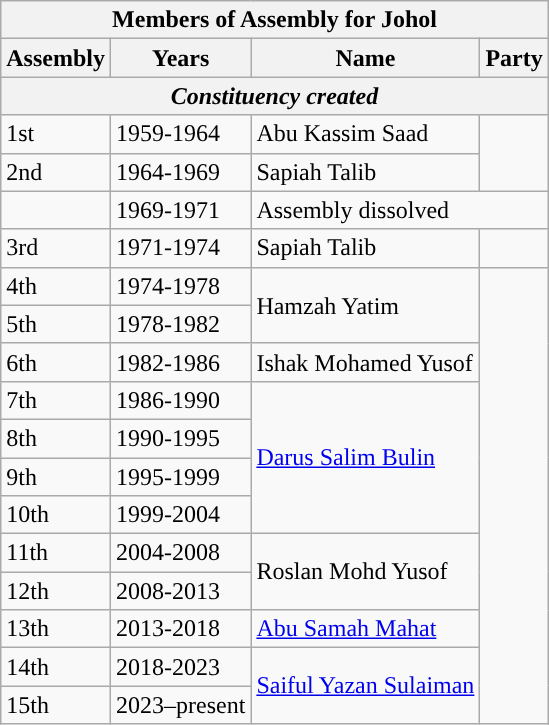<table class="wikitable">
<tr>
<th colspan="4">Members of Assembly for Johol</th>
</tr>
<tr>
<th>Assembly</th>
<th>Years</th>
<th>Name</th>
<th>Party</th>
</tr>
<tr>
<th colspan="4"><em>Constituency created</em></th>
</tr>
<tr>
<td>1st</td>
<td>1959-1964</td>
<td>Abu Kassim Saad</td>
<td rowspan="2"></td>
</tr>
<tr>
<td>2nd</td>
<td>1964-1969</td>
<td>Sapiah Talib</td>
</tr>
<tr>
<td></td>
<td>1969-1971</td>
<td colspan="2">Assembly dissolved</td>
</tr>
<tr>
<td>3rd</td>
<td>1971-1974</td>
<td>Sapiah Talib</td>
<td></td>
</tr>
<tr>
<td>4th</td>
<td>1974-1978</td>
<td rowspan="2">Hamzah Yatim</td>
<td rowspan="12"></td>
</tr>
<tr>
<td>5th</td>
<td>1978-1982</td>
</tr>
<tr>
<td>6th</td>
<td>1982-1986</td>
<td>Ishak Mohamed Yusof</td>
</tr>
<tr>
<td>7th</td>
<td>1986-1990</td>
<td rowspan="4"><a href='#'>Darus Salim Bulin</a></td>
</tr>
<tr>
<td>8th</td>
<td>1990-1995</td>
</tr>
<tr>
<td>9th</td>
<td>1995-1999</td>
</tr>
<tr>
<td>10th</td>
<td>1999-2004</td>
</tr>
<tr>
<td>11th</td>
<td>2004-2008</td>
<td rowspan="2">Roslan Mohd Yusof</td>
</tr>
<tr>
<td>12th</td>
<td>2008-2013</td>
</tr>
<tr>
<td>13th</td>
<td>2013-2018</td>
<td><a href='#'>Abu Samah Mahat</a></td>
</tr>
<tr>
<td>14th</td>
<td>2018-2023</td>
<td rowspan=2><a href='#'>Saiful Yazan Sulaiman</a></td>
</tr>
<tr>
<td>15th</td>
<td>2023–present</td>
</tr>
</table>
